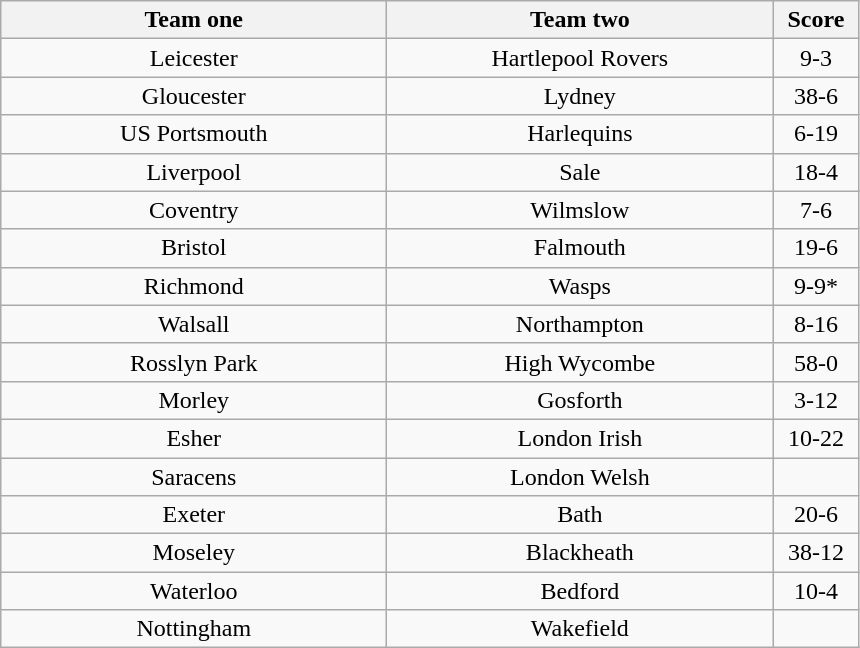<table class="wikitable" style="text-align: center">
<tr>
<th width=250>Team one</th>
<th width=250>Team two</th>
<th width=50>Score</th>
</tr>
<tr>
<td>Leicester</td>
<td>Hartlepool Rovers</td>
<td>9-3</td>
</tr>
<tr>
<td>Gloucester</td>
<td>Lydney</td>
<td>38-6</td>
</tr>
<tr>
<td>US Portsmouth</td>
<td>Harlequins</td>
<td>6-19</td>
</tr>
<tr>
<td>Liverpool</td>
<td>Sale</td>
<td>18-4</td>
</tr>
<tr>
<td>Coventry</td>
<td>Wilmslow</td>
<td>7-6</td>
</tr>
<tr>
<td>Bristol</td>
<td>Falmouth</td>
<td>19-6</td>
</tr>
<tr>
<td>Richmond</td>
<td>Wasps</td>
<td>9-9*</td>
</tr>
<tr>
<td>Walsall</td>
<td>Northampton</td>
<td>8-16</td>
</tr>
<tr>
<td>Rosslyn Park</td>
<td>High Wycombe</td>
<td>58-0</td>
</tr>
<tr>
<td>Morley</td>
<td>Gosforth</td>
<td>3-12</td>
</tr>
<tr>
<td>Esher</td>
<td>London Irish</td>
<td>10-22</td>
</tr>
<tr>
<td>Saracens</td>
<td>London Welsh</td>
<td></td>
</tr>
<tr>
<td>Exeter</td>
<td>Bath</td>
<td>20-6</td>
</tr>
<tr>
<td>Moseley</td>
<td>Blackheath</td>
<td>38-12</td>
</tr>
<tr>
<td>Waterloo</td>
<td>Bedford</td>
<td>10-4</td>
</tr>
<tr>
<td>Nottingham</td>
<td>Wakefield</td>
<td></td>
</tr>
</table>
